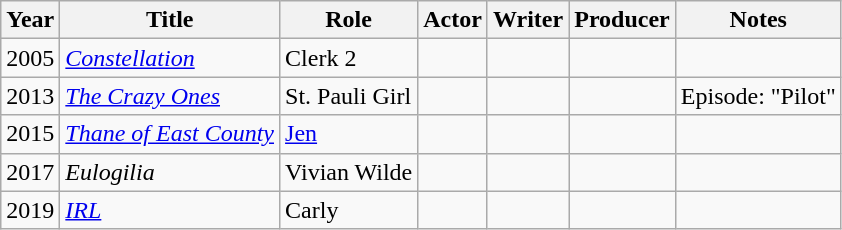<table class="wikitable">
<tr>
<th>Year</th>
<th>Title</th>
<th>Role</th>
<th>Actor</th>
<th>Writer</th>
<th>Producer</th>
<th>Notes</th>
</tr>
<tr>
<td>2005</td>
<td><em><a href='#'>Constellation</a></em></td>
<td>Clerk 2</td>
<td></td>
<td></td>
<td></td>
<td></td>
</tr>
<tr>
<td>2013</td>
<td><em><a href='#'>The Crazy Ones</a></em></td>
<td>St. Pauli Girl</td>
<td></td>
<td></td>
<td></td>
<td>Episode: "Pilot"</td>
</tr>
<tr>
<td>2015</td>
<td><em><a href='#'>Thane of East County</a></em></td>
<td><a href='#'>Jen</a></td>
<td></td>
<td></td>
<td></td>
<td></td>
</tr>
<tr>
<td>2017</td>
<td><em>Eulogilia</em></td>
<td>Vivian Wilde</td>
<td></td>
<td></td>
<td></td>
<td></td>
</tr>
<tr>
<td>2019</td>
<td><em><a href='#'>IRL</a></em></td>
<td>Carly</td>
<td></td>
<td></td>
<td></td>
<td></td>
</tr>
</table>
